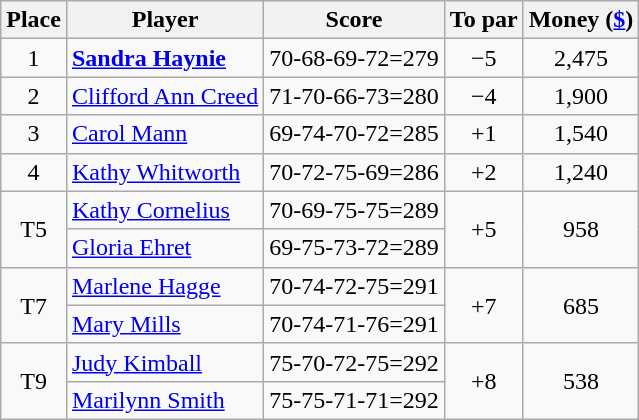<table class="wikitable">
<tr>
<th>Place</th>
<th>Player</th>
<th>Score</th>
<th>To par</th>
<th>Money (<a href='#'>$</a>)</th>
</tr>
<tr>
<td align=center>1</td>
<td> <strong><a href='#'>Sandra Haynie</a></strong></td>
<td>70-68-69-72=279</td>
<td align=center>−5</td>
<td align=center>2,475</td>
</tr>
<tr>
<td align=center>2</td>
<td> <a href='#'>Clifford Ann Creed</a></td>
<td>71-70-66-73=280</td>
<td align=center>−4</td>
<td align=center>1,900</td>
</tr>
<tr>
<td align=center>3</td>
<td> <a href='#'>Carol Mann</a></td>
<td>69-74-70-72=285</td>
<td align=center>+1</td>
<td align=center>1,540</td>
</tr>
<tr>
<td align=center>4</td>
<td> <a href='#'>Kathy Whitworth</a></td>
<td>70-72-75-69=286</td>
<td align=center>+2</td>
<td align=center>1,240</td>
</tr>
<tr>
<td align=center rowspan=2>T5</td>
<td> <a href='#'>Kathy Cornelius</a></td>
<td>70-69-75-75=289</td>
<td align=center rowspan=2>+5</td>
<td align=center rowspan=2>958</td>
</tr>
<tr>
<td> <a href='#'>Gloria Ehret</a></td>
<td>69-75-73-72=289</td>
</tr>
<tr>
<td align=center rowspan=2>T7</td>
<td> <a href='#'>Marlene Hagge</a></td>
<td>70-74-72-75=291</td>
<td align=center rowspan=2>+7</td>
<td align=center rowspan=2>685</td>
</tr>
<tr>
<td> <a href='#'>Mary Mills</a></td>
<td>70-74-71-76=291</td>
</tr>
<tr>
<td align=center rowspan=2>T9</td>
<td> <a href='#'>Judy Kimball</a></td>
<td>75-70-72-75=292</td>
<td align=center rowspan=2>+8</td>
<td align=center rowspan=2>538</td>
</tr>
<tr>
<td> <a href='#'>Marilynn Smith</a></td>
<td>75-75-71-71=292</td>
</tr>
</table>
